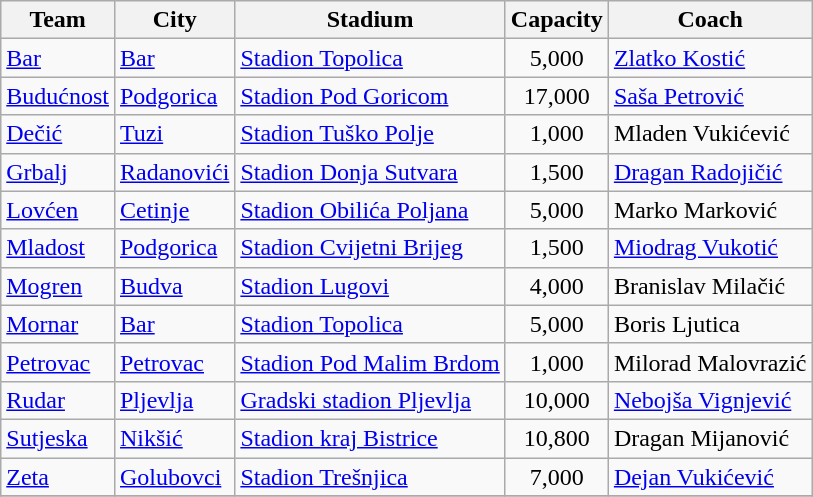<table class="wikitable sortable">
<tr>
<th>Team</th>
<th>City</th>
<th>Stadium</th>
<th>Capacity</th>
<th>Coach</th>
</tr>
<tr>
<td><a href='#'>Bar</a></td>
<td><a href='#'>Bar</a></td>
<td><a href='#'>Stadion Topolica</a></td>
<td align="center">5,000</td>
<td> <a href='#'>Zlatko Kostić</a></td>
</tr>
<tr>
<td><a href='#'>Budućnost</a></td>
<td><a href='#'>Podgorica</a></td>
<td><a href='#'>Stadion Pod Goricom</a></td>
<td align="center">17,000</td>
<td> <a href='#'>Saša Petrović</a></td>
</tr>
<tr>
<td><a href='#'>Dečić</a></td>
<td><a href='#'>Tuzi</a></td>
<td><a href='#'>Stadion Tuško Polje</a></td>
<td align="center">1,000</td>
<td> Mladen Vukićević</td>
</tr>
<tr>
<td><a href='#'>Grbalj</a></td>
<td><a href='#'>Radanovići</a></td>
<td><a href='#'>Stadion Donja Sutvara</a></td>
<td align="center">1,500</td>
<td> <a href='#'>Dragan Radojičić</a></td>
</tr>
<tr>
<td><a href='#'>Lovćen</a></td>
<td><a href='#'>Cetinje</a></td>
<td><a href='#'>Stadion Obilića Poljana</a></td>
<td align="center">5,000</td>
<td> Marko Marković</td>
</tr>
<tr>
<td><a href='#'>Mladost</a></td>
<td><a href='#'>Podgorica</a></td>
<td><a href='#'>Stadion Cvijetni Brijeg</a></td>
<td align="center">1,500</td>
<td> <a href='#'>Miodrag Vukotić</a></td>
</tr>
<tr>
<td><a href='#'>Mogren</a></td>
<td><a href='#'>Budva</a></td>
<td><a href='#'>Stadion Lugovi</a></td>
<td align="center">4,000</td>
<td> Branislav Milačić</td>
</tr>
<tr>
<td><a href='#'>Mornar</a></td>
<td><a href='#'>Bar</a></td>
<td><a href='#'>Stadion Topolica</a></td>
<td align="center">5,000</td>
<td> Boris Ljutica</td>
</tr>
<tr>
<td><a href='#'>Petrovac</a></td>
<td><a href='#'>Petrovac</a></td>
<td><a href='#'>Stadion Pod Malim Brdom</a></td>
<td align="center">1,000</td>
<td> Milorad Malovrazić</td>
</tr>
<tr>
<td><a href='#'>Rudar</a></td>
<td><a href='#'>Pljevlja</a></td>
<td><a href='#'>Gradski stadion Pljevlja</a></td>
<td align="center">10,000</td>
<td> <a href='#'>Nebojša Vignjević</a></td>
</tr>
<tr>
<td><a href='#'>Sutjeska</a></td>
<td><a href='#'>Nikšić</a></td>
<td><a href='#'>Stadion kraj Bistrice</a></td>
<td align="center">10,800</td>
<td> Dragan Mijanović</td>
</tr>
<tr>
<td><a href='#'>Zeta</a></td>
<td><a href='#'>Golubovci</a></td>
<td><a href='#'>Stadion Trešnjica</a></td>
<td align="center">7,000</td>
<td> <a href='#'>Dejan Vukićević</a></td>
</tr>
<tr>
</tr>
</table>
